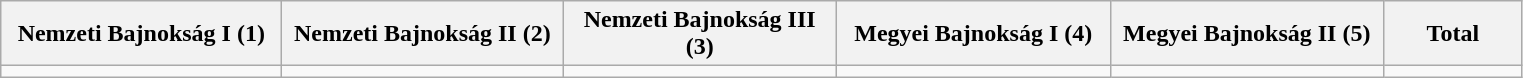<table class="wikitable">
<tr>
<th width=180>Nemzeti Bajnokság I (1)</th>
<th width=180>Nemzeti Bajnokság II (2)</th>
<th width=175>Nemzeti Bajnokság III (3)</th>
<th width=175>Megyei Bajnokság I (4)</th>
<th width=175>Megyei Bajnokság II (5)</th>
<th width=85>Total</th>
</tr>
<tr>
<td></td>
<td></td>
<td></td>
<td></td>
<td></td>
<td></td>
</tr>
</table>
